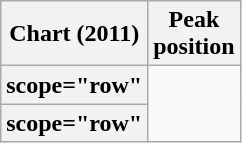<table class="wikitable sortable plainrowheaders" style="text-align:center">
<tr>
<th scope="col">Chart (2011)</th>
<th scope="col">Peak<br>position</th>
</tr>
<tr>
<th>scope="row" </th>
</tr>
<tr>
<th>scope="row" </th>
</tr>
</table>
